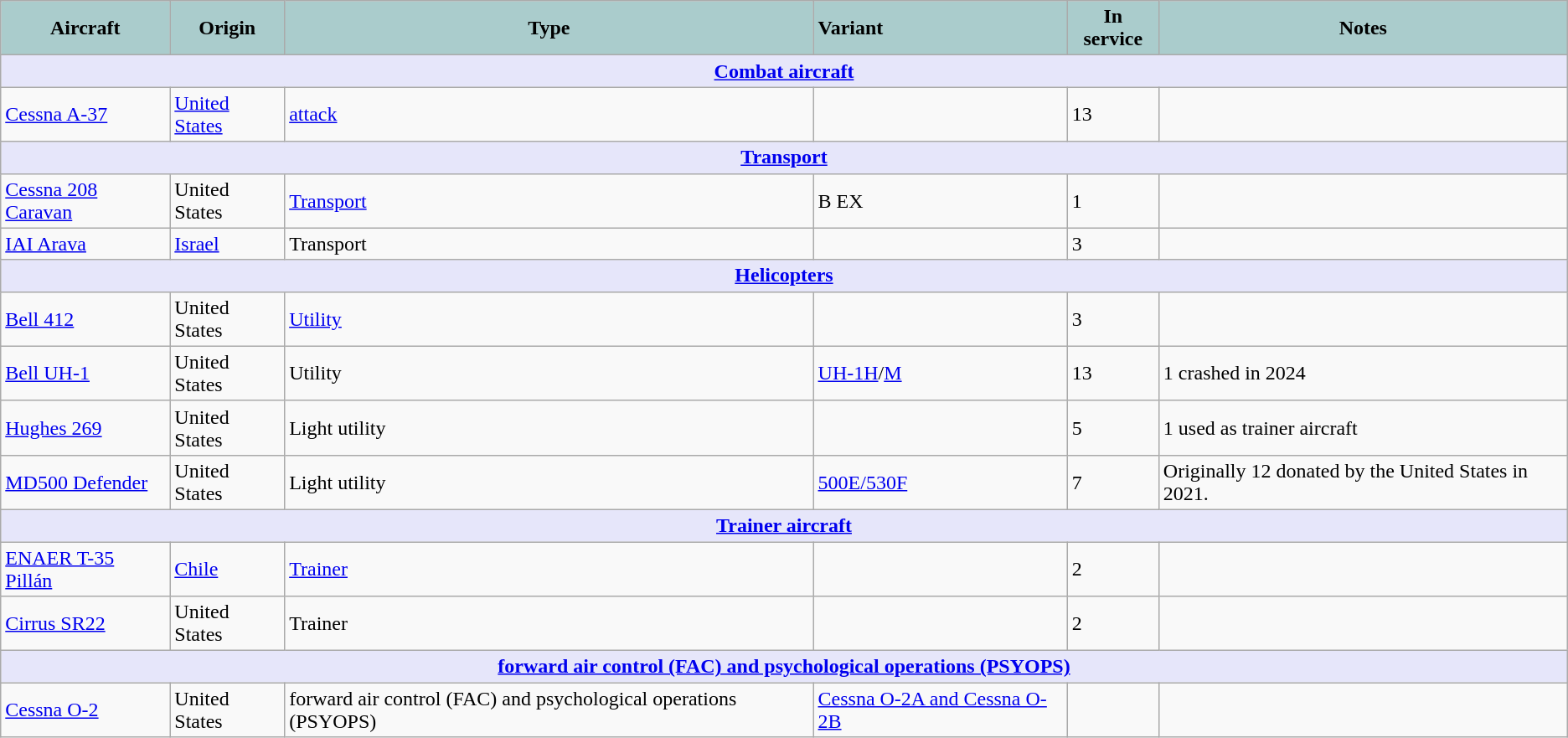<table class="wikitable">
<tr>
<th style="text-align:center; background:#acc;">Aircraft</th>
<th style="text-align: center; background:#acc;">Origin</th>
<th style="text-align:l center; background:#acc;">Type</th>
<th style="text-align:left; background:#acc;">Variant</th>
<th style="text-align:center; background:#acc;">In service</th>
<th style="text-align: center; background:#acc;">Notes</th>
</tr>
<tr>
<th style="align: center; background: lavender;" colspan="6"><a href='#'>Combat aircraft</a></th>
</tr>
<tr>
<td><a href='#'>Cessna A-37</a></td>
<td><a href='#'>United States</a></td>
<td><a href='#'>attack</a></td>
<td></td>
<td>13</td>
<td></td>
</tr>
<tr>
<th style="align: center; background: lavender;" colspan="6"><a href='#'>Transport</a></th>
</tr>
<tr>
<td><a href='#'>Cessna 208 Caravan</a></td>
<td>United States</td>
<td><a href='#'>Transport</a></td>
<td>B EX</td>
<td>1</td>
<td></td>
</tr>
<tr>
<td><a href='#'>IAI Arava</a></td>
<td><a href='#'>Israel</a></td>
<td>Transport</td>
<td></td>
<td>3</td>
<td></td>
</tr>
<tr>
<th style="align: center; background: lavender;" colspan="6"><a href='#'>Helicopters</a></th>
</tr>
<tr>
<td><a href='#'>Bell 412</a></td>
<td>United States</td>
<td><a href='#'>Utility</a></td>
<td></td>
<td>3</td>
<td></td>
</tr>
<tr>
<td><a href='#'>Bell UH-1</a></td>
<td>United States</td>
<td>Utility</td>
<td><a href='#'>UH-1H</a>/<a href='#'>M</a></td>
<td>13</td>
<td>1 crashed in 2024</td>
</tr>
<tr>
<td><a href='#'>Hughes 269</a></td>
<td>United States</td>
<td>Light utility</td>
<td></td>
<td>5</td>
<td>1 used as trainer aircraft</td>
</tr>
<tr>
<td><a href='#'>MD500 Defender</a></td>
<td>United States</td>
<td>Light utility</td>
<td><a href='#'>500E/530F</a></td>
<td>7</td>
<td>Originally 12 donated by the United States in 2021.</td>
</tr>
<tr>
<th style="align: center; background: lavender;" colspan="6"><a href='#'>Trainer aircraft</a></th>
</tr>
<tr>
<td><a href='#'>ENAER T-35 Pillán</a></td>
<td><a href='#'>Chile</a></td>
<td><a href='#'>Trainer</a></td>
<td></td>
<td>2</td>
<td></td>
</tr>
<tr>
<td><a href='#'>Cirrus SR22</a></td>
<td>United States</td>
<td>Trainer</td>
<td></td>
<td>2</td>
</tr>
<tr>
<th style="align: center; background: lavender;" colspan="6"><a href='#'>forward air control (FAC) and psychological operations (PSYOPS)</a></th>
</tr>
<tr>
<td><a href='#'>Cessna O-2</a></td>
<td>United States</td>
<td>forward air control (FAC) and psychological operations (PSYOPS)</td>
<td><a href='#'>Cessna O-2A and Cessna O-2B</a></td>
<td></td>
</tr>
</table>
